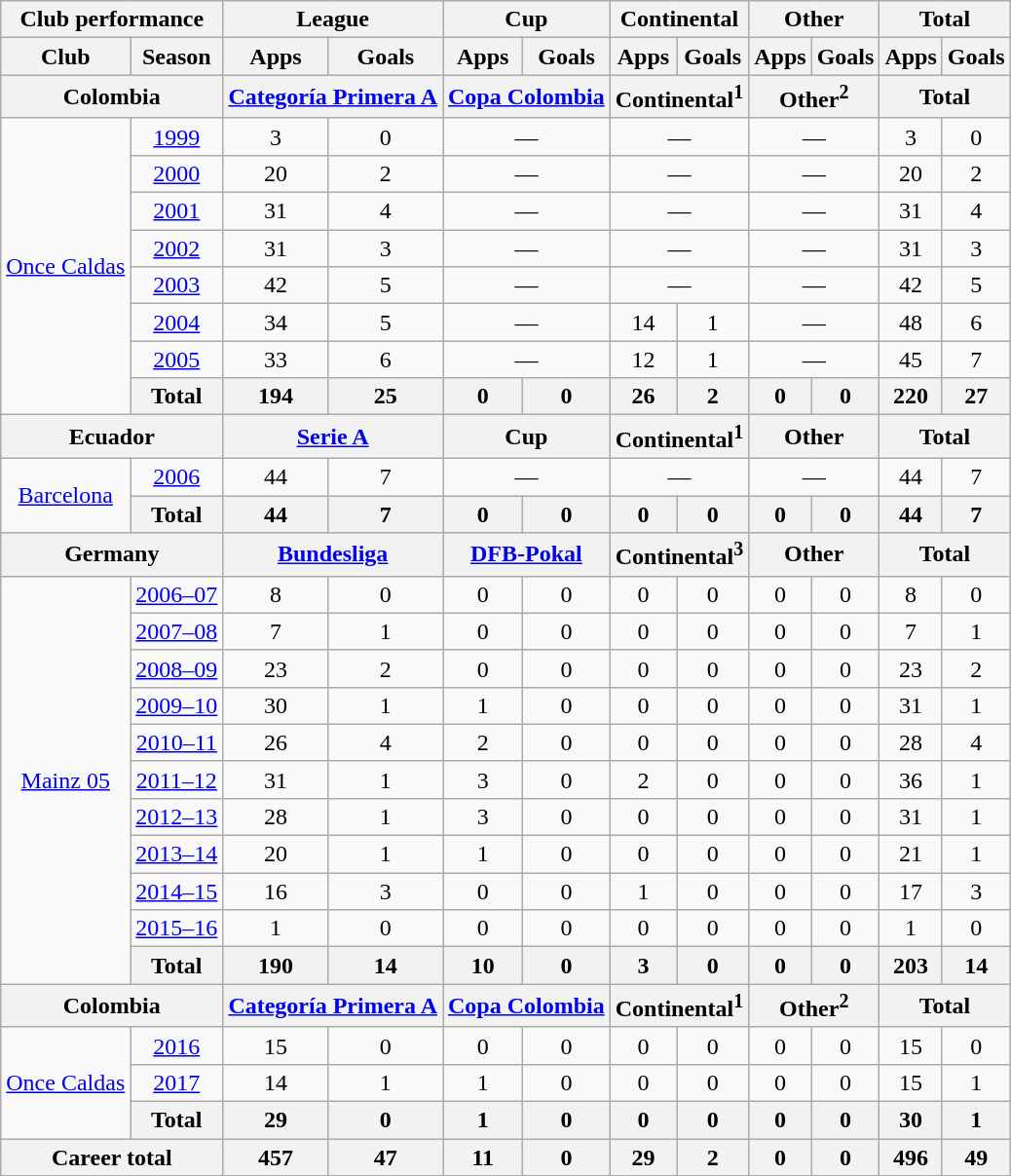<table class="wikitable" style="text-align:center">
<tr>
<th colspan=2>Club performance</th>
<th colspan=2>League</th>
<th colspan=2>Cup</th>
<th colspan=2>Continental</th>
<th colspan=2>Other</th>
<th colspan=2>Total</th>
</tr>
<tr>
<th>Club</th>
<th>Season</th>
<th>Apps</th>
<th>Goals</th>
<th>Apps</th>
<th>Goals</th>
<th>Apps</th>
<th>Goals</th>
<th>Apps</th>
<th>Goals</th>
<th>Apps</th>
<th>Goals</th>
</tr>
<tr>
<th colspan=2>Colombia</th>
<th colspan=2><a href='#'>Categoría Primera A</a></th>
<th colspan=2><a href='#'>Copa Colombia</a></th>
<th colspan=2>Continental<sup>1</sup></th>
<th colspan=2>Other<sup>2</sup></th>
<th colspan=2>Total</th>
</tr>
<tr>
<td rowspan="8"><a href='#'>Once Caldas</a></td>
<td><a href='#'>1999</a></td>
<td>3</td>
<td>0</td>
<td colspan=2>—</td>
<td colspan=2>—</td>
<td colspan=2>—</td>
<td>3</td>
<td>0</td>
</tr>
<tr>
<td><a href='#'>2000</a></td>
<td>20</td>
<td>2</td>
<td colspan=2>—</td>
<td colspan=2>—</td>
<td colspan=2>—</td>
<td>20</td>
<td>2</td>
</tr>
<tr>
<td><a href='#'>2001</a></td>
<td>31</td>
<td>4</td>
<td colspan=2>—</td>
<td colspan=2>—</td>
<td colspan=2>—</td>
<td>31</td>
<td>4</td>
</tr>
<tr>
<td><a href='#'>2002</a></td>
<td>31</td>
<td>3</td>
<td colspan=2>—</td>
<td colspan=2>—</td>
<td colspan=2>—</td>
<td>31</td>
<td>3</td>
</tr>
<tr>
<td><a href='#'>2003</a></td>
<td>42</td>
<td>5</td>
<td colspan=2>—</td>
<td colspan=2>—</td>
<td colspan=2>—</td>
<td>42</td>
<td>5</td>
</tr>
<tr>
<td><a href='#'>2004</a></td>
<td>34</td>
<td>5</td>
<td colspan=2>—</td>
<td>14</td>
<td>1</td>
<td colspan=2>—</td>
<td>48</td>
<td>6</td>
</tr>
<tr>
<td><a href='#'>2005</a></td>
<td>33</td>
<td>6</td>
<td colspan=2>—</td>
<td>12</td>
<td>1</td>
<td colspan=2>—</td>
<td>45</td>
<td>7</td>
</tr>
<tr>
<th rowspan=1>Total</th>
<th>194</th>
<th>25</th>
<th>0</th>
<th>0</th>
<th>26</th>
<th>2</th>
<th>0</th>
<th>0</th>
<th>220</th>
<th>27</th>
</tr>
<tr>
<th colspan=2>Ecuador</th>
<th colspan=2><a href='#'>Serie A</a></th>
<th colspan=2>Cup</th>
<th colspan=2>Continental<sup>1</sup></th>
<th colspan=2>Other</th>
<th colspan=2>Total</th>
</tr>
<tr>
<td rowspan="2"><a href='#'>Barcelona</a></td>
<td><a href='#'>2006</a></td>
<td>44</td>
<td>7</td>
<td colspan=2>—</td>
<td colspan=2>—</td>
<td colspan=2>—</td>
<td>44</td>
<td>7</td>
</tr>
<tr>
<th rowspan=1>Total</th>
<th>44</th>
<th>7</th>
<th>0</th>
<th>0</th>
<th>0</th>
<th>0</th>
<th>0</th>
<th>0</th>
<th>44</th>
<th>7</th>
</tr>
<tr>
<th colspan=2>Germany</th>
<th colspan=2><a href='#'>Bundesliga</a></th>
<th colspan=2><a href='#'>DFB-Pokal</a></th>
<th colspan=2>Continental<sup>3</sup></th>
<th colspan=2>Other</th>
<th colspan=2>Total</th>
</tr>
<tr>
<td rowspan="11"><a href='#'>Mainz 05</a></td>
<td><a href='#'>2006–07</a></td>
<td>8</td>
<td>0</td>
<td>0</td>
<td>0</td>
<td>0</td>
<td>0</td>
<td>0</td>
<td>0</td>
<td>8</td>
<td>0</td>
</tr>
<tr>
<td><a href='#'>2007–08</a></td>
<td>7</td>
<td>1</td>
<td>0</td>
<td>0</td>
<td>0</td>
<td>0</td>
<td>0</td>
<td>0</td>
<td>7</td>
<td>1</td>
</tr>
<tr>
<td><a href='#'>2008–09</a></td>
<td>23</td>
<td>2</td>
<td>0</td>
<td>0</td>
<td>0</td>
<td>0</td>
<td>0</td>
<td>0</td>
<td>23</td>
<td>2</td>
</tr>
<tr>
<td><a href='#'>2009–10</a></td>
<td>30</td>
<td>1</td>
<td>1</td>
<td>0</td>
<td>0</td>
<td>0</td>
<td>0</td>
<td>0</td>
<td>31</td>
<td>1</td>
</tr>
<tr>
<td><a href='#'>2010–11</a></td>
<td>26</td>
<td>4</td>
<td>2</td>
<td>0</td>
<td>0</td>
<td>0</td>
<td>0</td>
<td>0</td>
<td>28</td>
<td>4</td>
</tr>
<tr>
<td><a href='#'>2011–12</a></td>
<td>31</td>
<td>1</td>
<td>3</td>
<td>0</td>
<td>2</td>
<td>0</td>
<td>0</td>
<td>0</td>
<td>36</td>
<td>1</td>
</tr>
<tr>
<td><a href='#'>2012–13</a></td>
<td>28</td>
<td>1</td>
<td>3</td>
<td>0</td>
<td>0</td>
<td>0</td>
<td>0</td>
<td>0</td>
<td>31</td>
<td>1</td>
</tr>
<tr>
<td><a href='#'>2013–14</a></td>
<td>20</td>
<td>1</td>
<td>1</td>
<td>0</td>
<td>0</td>
<td>0</td>
<td>0</td>
<td>0</td>
<td>21</td>
<td>1</td>
</tr>
<tr>
<td><a href='#'>2014–15</a></td>
<td>16</td>
<td>3</td>
<td>0</td>
<td>0</td>
<td>1</td>
<td>0</td>
<td>0</td>
<td>0</td>
<td>17</td>
<td>3</td>
</tr>
<tr>
<td><a href='#'>2015–16</a></td>
<td>1</td>
<td>0</td>
<td>0</td>
<td>0</td>
<td>0</td>
<td>0</td>
<td>0</td>
<td>0</td>
<td>1</td>
<td>0</td>
</tr>
<tr>
<th rowspan=1>Total</th>
<th>190</th>
<th>14</th>
<th>10</th>
<th>0</th>
<th>3</th>
<th>0</th>
<th>0</th>
<th>0</th>
<th>203</th>
<th>14</th>
</tr>
<tr>
<th colspan=2>Colombia</th>
<th colspan=2><a href='#'>Categoría Primera A</a></th>
<th colspan=2><a href='#'>Copa Colombia</a></th>
<th colspan=2>Continental<sup>1</sup></th>
<th colspan=2>Other<sup>2</sup></th>
<th colspan=2>Total</th>
</tr>
<tr>
<td rowspan=3><a href='#'>Once Caldas</a></td>
<td><a href='#'>2016</a></td>
<td>15</td>
<td>0</td>
<td>0</td>
<td>0</td>
<td>0</td>
<td>0</td>
<td>0</td>
<td>0</td>
<td>15</td>
<td>0</td>
</tr>
<tr>
<td><a href='#'>2017</a></td>
<td>14</td>
<td>1</td>
<td>1</td>
<td>0</td>
<td>0</td>
<td>0</td>
<td>0</td>
<td>0</td>
<td>15</td>
<td>1</td>
</tr>
<tr>
<th rowspan=1>Total</th>
<th>29</th>
<th>0</th>
<th>1</th>
<th>0</th>
<th>0</th>
<th>0</th>
<th>0</th>
<th>0</th>
<th>30</th>
<th>1</th>
</tr>
<tr>
<th colspan=2>Career total</th>
<th>457</th>
<th>47</th>
<th>11</th>
<th>0</th>
<th>29</th>
<th>2</th>
<th>0</th>
<th>0</th>
<th>496</th>
<th>49</th>
</tr>
</table>
